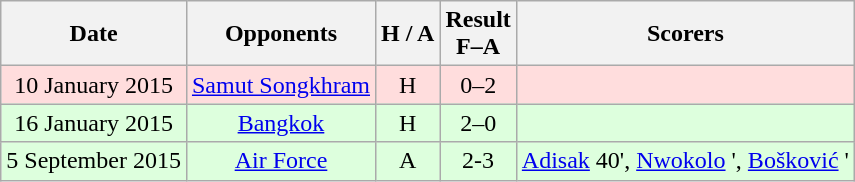<table class="wikitable" style="text-align:center">
<tr>
<th>Date</th>
<th>Opponents</th>
<th>H / A</th>
<th>Result<br>F–A</th>
<th>Scorers</th>
</tr>
<tr bgcolor="#ffdddd">
<td>10 January 2015</td>
<td><a href='#'>Samut Songkhram</a></td>
<td>H</td>
<td>0–2</td>
<td></td>
</tr>
<tr bgcolor="#ddffdd">
<td>16 January 2015</td>
<td><a href='#'>Bangkok</a></td>
<td>H</td>
<td>2–0</td>
<td></td>
</tr>
<tr bgcolor="#ddffdd">
<td>5 September 2015</td>
<td><a href='#'>Air Force</a></td>
<td>A</td>
<td>2-3</td>
<td><a href='#'>Adisak</a> 40', <a href='#'>Nwokolo</a> ', <a href='#'>Bošković</a> '</td>
</tr>
</table>
